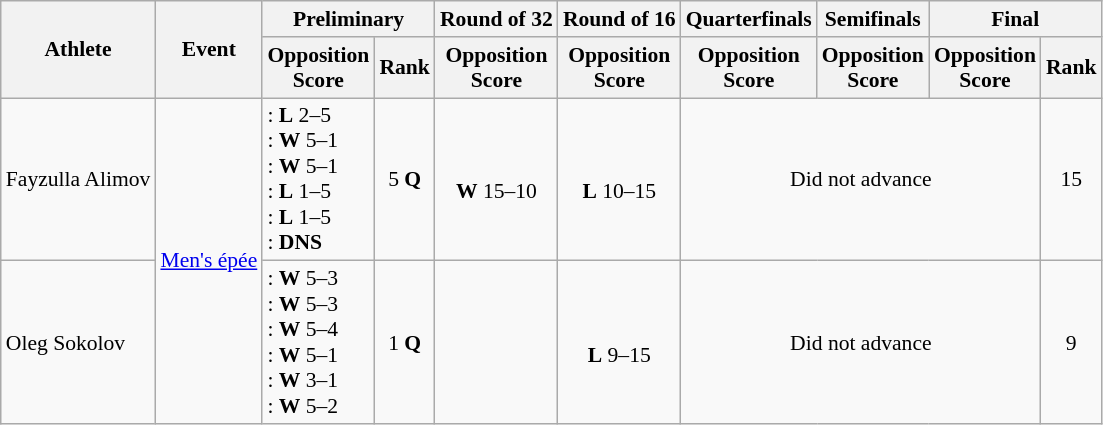<table class=wikitable style=font-size:90%;text-align:center>
<tr>
<th rowspan="2">Athlete</th>
<th rowspan="2">Event</th>
<th colspan="2">Preliminary</th>
<th>Round of 32</th>
<th>Round of 16</th>
<th>Quarterfinals</th>
<th>Semifinals</th>
<th colspan="2">Final</th>
</tr>
<tr>
<th>Opposition<br>Score</th>
<th>Rank</th>
<th>Opposition<br>Score</th>
<th>Opposition<br>Score</th>
<th>Opposition<br>Score</th>
<th>Opposition<br>Score</th>
<th>Opposition<br>Score</th>
<th>Rank</th>
</tr>
<tr>
<td align=left>Fayzulla Alimov</td>
<td align=left rowspan=2><a href='#'>Men's épée</a></td>
<td align=left>: <strong>L</strong> 2–5<br>: <strong>W</strong> 5–1<br>: <strong>W</strong> 5–1<br>: <strong>L</strong> 1–5<br>: <strong>L</strong> 1–5<br>: <strong>DNS</strong></td>
<td>5 <strong>Q</strong></td>
<td><br><strong>W</strong> 15–10</td>
<td><br><strong>L</strong> 10–15</td>
<td colspan=3>Did not advance</td>
<td>15</td>
</tr>
<tr>
<td align=left>Oleg Sokolov</td>
<td align=left>: <strong>W</strong> 5–3<br>: <strong>W</strong> 5–3<br>: <strong>W</strong> 5–4<br>: <strong>W</strong> 5–1<br>: <strong>W</strong> 3–1<br>: <strong>W</strong> 5–2</td>
<td>1 <strong>Q</strong></td>
<td></td>
<td><br><strong>L</strong> 9–15</td>
<td colspan=3>Did not advance</td>
<td>9</td>
</tr>
</table>
